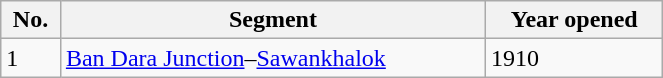<table width=35% class="wikitable">
<tr>
<th>No.</th>
<th>Segment</th>
<th>Year opened</th>
</tr>
<tr>
<td>1</td>
<td><a href='#'>Ban Dara Junction</a>–<a href='#'>Sawankhalok</a></td>
<td>1910</td>
</tr>
</table>
